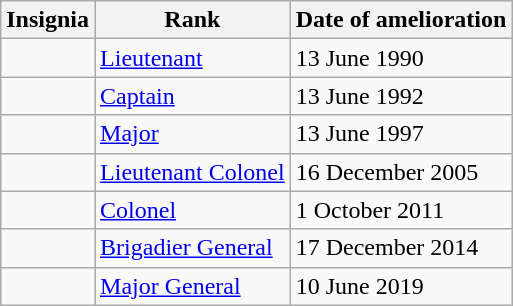<table class="wikitable">
<tr>
<th>Insignia</th>
<th>Rank</th>
<th>Date of amelioration</th>
</tr>
<tr>
<td></td>
<td><a href='#'>Lieutenant</a></td>
<td>13 June 1990</td>
</tr>
<tr>
<td></td>
<td><a href='#'>Captain</a></td>
<td>13 June 1992</td>
</tr>
<tr>
<td></td>
<td><a href='#'>Major</a></td>
<td>13 June 1997</td>
</tr>
<tr>
<td></td>
<td><a href='#'>Lieutenant Colonel</a></td>
<td>16 December 2005</td>
</tr>
<tr>
<td></td>
<td><a href='#'>Colonel</a></td>
<td>1 October 2011</td>
</tr>
<tr>
<td><br></td>
<td><a href='#'>Brigadier General</a></td>
<td>17 December 2014</td>
</tr>
<tr>
<td><br></td>
<td><a href='#'>Major General</a></td>
<td>10 June  2019</td>
</tr>
</table>
